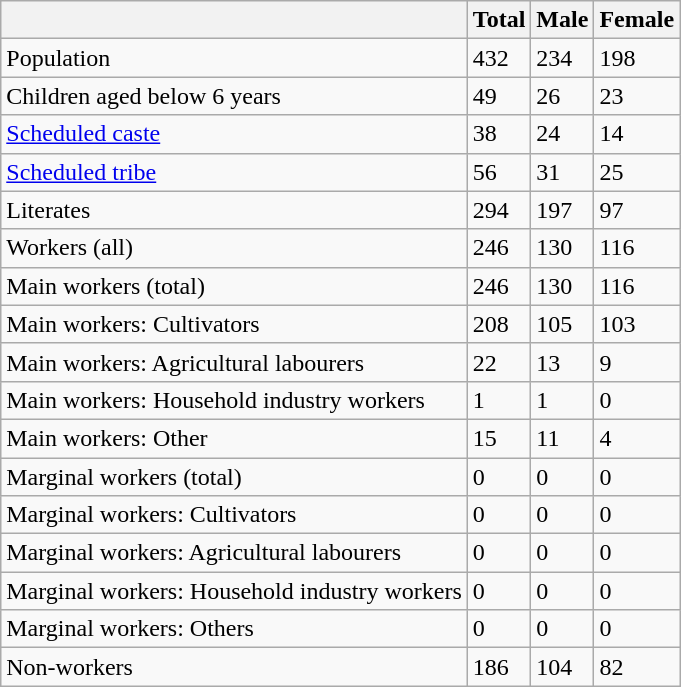<table class="wikitable sortable">
<tr>
<th></th>
<th>Total</th>
<th>Male</th>
<th>Female</th>
</tr>
<tr>
<td>Population</td>
<td>432</td>
<td>234</td>
<td>198</td>
</tr>
<tr>
<td>Children aged below 6 years</td>
<td>49</td>
<td>26</td>
<td>23</td>
</tr>
<tr>
<td><a href='#'>Scheduled caste</a></td>
<td>38</td>
<td>24</td>
<td>14</td>
</tr>
<tr>
<td><a href='#'>Scheduled tribe</a></td>
<td>56</td>
<td>31</td>
<td>25</td>
</tr>
<tr>
<td>Literates</td>
<td>294</td>
<td>197</td>
<td>97</td>
</tr>
<tr>
<td>Workers (all)</td>
<td>246</td>
<td>130</td>
<td>116</td>
</tr>
<tr>
<td>Main workers (total)</td>
<td>246</td>
<td>130</td>
<td>116</td>
</tr>
<tr>
<td>Main workers: Cultivators</td>
<td>208</td>
<td>105</td>
<td>103</td>
</tr>
<tr>
<td>Main workers: Agricultural labourers</td>
<td>22</td>
<td>13</td>
<td>9</td>
</tr>
<tr>
<td>Main workers: Household industry workers</td>
<td>1</td>
<td>1</td>
<td>0</td>
</tr>
<tr>
<td>Main workers: Other</td>
<td>15</td>
<td>11</td>
<td>4</td>
</tr>
<tr>
<td>Marginal workers (total)</td>
<td>0</td>
<td>0</td>
<td>0</td>
</tr>
<tr>
<td>Marginal workers: Cultivators</td>
<td>0</td>
<td>0</td>
<td>0</td>
</tr>
<tr>
<td>Marginal workers: Agricultural labourers</td>
<td>0</td>
<td>0</td>
<td>0</td>
</tr>
<tr>
<td>Marginal workers: Household industry workers</td>
<td>0</td>
<td>0</td>
<td>0</td>
</tr>
<tr>
<td>Marginal workers: Others</td>
<td>0</td>
<td>0</td>
<td>0</td>
</tr>
<tr>
<td>Non-workers</td>
<td>186</td>
<td>104</td>
<td>82</td>
</tr>
</table>
